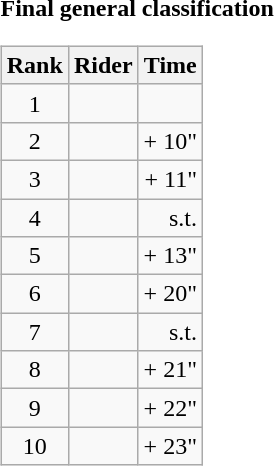<table>
<tr>
<td><strong>Final general classification</strong><br><table class="wikitable">
<tr>
<th scope="col">Rank</th>
<th scope="col">Rider</th>
<th scope="col">Time</th>
</tr>
<tr>
<td style="text-align:center;">1</td>
<td></td>
<td style="text-align:right;"></td>
</tr>
<tr>
<td style="text-align:center;">2</td>
<td></td>
<td style="text-align:right;">+ 10"</td>
</tr>
<tr>
<td style="text-align:center;">3</td>
<td></td>
<td style="text-align:right;">+ 11"</td>
</tr>
<tr>
<td style="text-align:center;">4</td>
<td></td>
<td style="text-align:right;">s.t.</td>
</tr>
<tr>
<td style="text-align:center;">5</td>
<td></td>
<td style="text-align:right;">+ 13"</td>
</tr>
<tr>
<td style="text-align:center;">6</td>
<td></td>
<td style="text-align:right;">+ 20"</td>
</tr>
<tr>
<td style="text-align:center;">7</td>
<td></td>
<td style="text-align:right;">s.t.</td>
</tr>
<tr>
<td style="text-align:center;">8</td>
<td></td>
<td style="text-align:right;">+ 21"</td>
</tr>
<tr>
<td style="text-align:center;">9</td>
<td></td>
<td style="text-align:right;">+ 22"</td>
</tr>
<tr>
<td style="text-align:center;">10</td>
<td></td>
<td style="text-align:right;">+ 23"</td>
</tr>
</table>
</td>
</tr>
</table>
